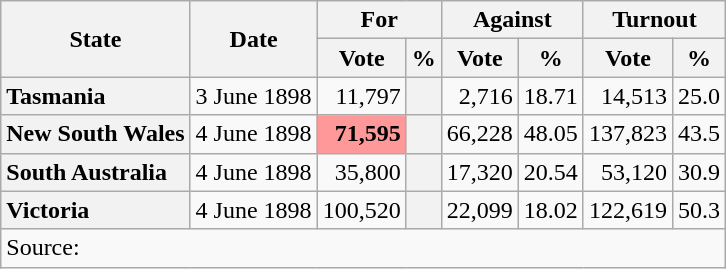<table class=wikitable style=text-align:right>
<tr>
<th rowspan="2">State</th>
<th rowspan="2">Date</th>
<th align=center colspan="2">For</th>
<th align=center colspan="2">Against</th>
<th align=center colspan="2">Turnout</th>
</tr>
<tr>
<th align=center>Vote</th>
<th align=center>%</th>
<th align=center>Vote</th>
<th align=center>%</th>
<th align=center>Vote</th>
<th align=center>%</th>
</tr>
<tr align="right">
<th style="text-align:left;">Tasmania</th>
<td align=center>3 June 1898</td>
<td>11,797</td>
<th></th>
<td>2,716</td>
<td>18.71</td>
<td>14,513</td>
<td>25.0</td>
</tr>
<tr align="right">
<th style="text-align:left;">New South Wales</th>
<td align=center>4 June 1898</td>
<th style="background:#F99;vertical-align:middle;text-align:right;">71,595</th>
<th></th>
<td>66,228</td>
<td>48.05</td>
<td>137,823</td>
<td>43.5</td>
</tr>
<tr align="right">
<th style="text-align:left;">South Australia</th>
<td align="center">4 June 1898</td>
<td>35,800</td>
<th></th>
<td>17,320</td>
<td>20.54</td>
<td>53,120</td>
<td>30.9</td>
</tr>
<tr align="right">
<th style="text-align:left;">Victoria</th>
<td align=center>4 June 1898</td>
<td>100,520</td>
<th></th>
<td>22,099</td>
<td>18.02</td>
<td>122,619</td>
<td>50.3</td>
</tr>
<tr>
<td align=left colspan=8>Source: </td>
</tr>
</table>
